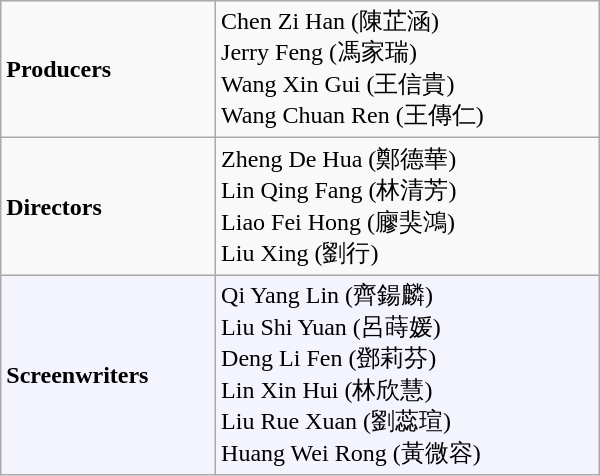<table class="wikitable" width="400px">
<tr>
<td><strong>Producers</strong></td>
<td>Chen Zi Han (陳芷涵)<br>Jerry Feng (馮家瑞)<br>Wang Xin Gui (王信貴)<br>Wang Chuan Ren (王傳仁)</td>
</tr>
<tr>
<td><strong>Directors</strong></td>
<td>Zheng De Hua (鄭德華)<br>Lin Qing Fang (林清芳)<br>Liao Fei Hong (廫猆鴻)<br>Liu Xing (劉行)</td>
</tr>
<tr bgcolor="#F3F4FD">
<td><strong>Screenwriters</strong></td>
<td>Qi Yang Lin (齊鍚麟)<br>Liu Shi Yuan (呂蒔媛)<br>Deng Li Fen (鄧莉芬)<br>Lin Xin Hui (林欣慧)<br>Liu Rue Xuan (劉蕊瑄)<br>Huang Wei Rong (黃微容)</td>
</tr>
</table>
